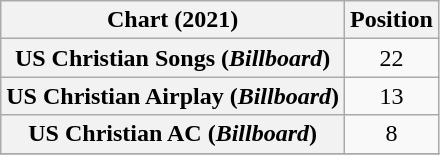<table class="wikitable plainrowheaders" style="text-align:center">
<tr>
<th scope="col">Chart (2021)</th>
<th scope="col">Position</th>
</tr>
<tr>
<th scope="row">US Christian Songs (<em>Billboard</em>)</th>
<td>22</td>
</tr>
<tr>
<th scope="row">US Christian Airplay (<em>Billboard</em>)</th>
<td>13</td>
</tr>
<tr>
<th scope="row">US Christian AC (<em>Billboard</em>)</th>
<td>8</td>
</tr>
<tr>
</tr>
</table>
